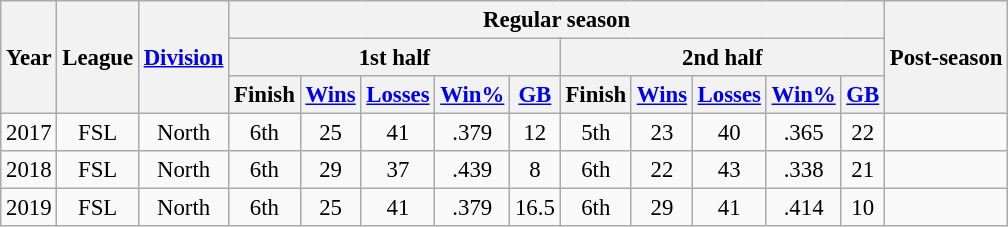<table class="wikitable" style="text-align:center; font-size:95%">
<tr>
<th rowspan=3>Year</th>
<th rowspan=3>League</th>
<th rowspan=3><a href='#'>Division</a></th>
<th colspan=10>Regular season</th>
<th rowspan=3>Post-season</th>
</tr>
<tr>
<th colspan=5>1st half</th>
<th colspan=5>2nd half</th>
</tr>
<tr>
<th>Finish</th>
<th><a href='#'>Wins</a></th>
<th><a href='#'>Losses</a></th>
<th><a href='#'>Win%</a></th>
<th><a href='#'>GB</a></th>
<th>Finish</th>
<th><a href='#'>Wins</a></th>
<th><a href='#'>Losses</a></th>
<th><a href='#'>Win%</a></th>
<th><a href='#'>GB</a></th>
</tr>
<tr>
<td>2017</td>
<td>FSL</td>
<td>North</td>
<td>6th</td>
<td>25</td>
<td>41</td>
<td>.379</td>
<td>12</td>
<td>5th</td>
<td>23</td>
<td>40</td>
<td>.365</td>
<td>22</td>
<td></td>
</tr>
<tr>
<td>2018</td>
<td>FSL</td>
<td>North</td>
<td>6th</td>
<td>29</td>
<td>37</td>
<td>.439</td>
<td>8</td>
<td>6th</td>
<td>22</td>
<td>43</td>
<td>.338</td>
<td>21</td>
<td></td>
</tr>
<tr>
<td>2019</td>
<td>FSL</td>
<td>North</td>
<td>6th</td>
<td>25</td>
<td>41</td>
<td>.379</td>
<td>16.5</td>
<td>6th</td>
<td>29</td>
<td>41</td>
<td>.414</td>
<td>10</td>
<td></td>
</tr>
</table>
